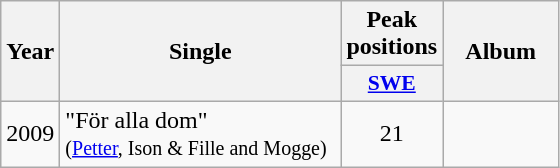<table class="wikitable">
<tr>
<th align="center" rowspan="2" width="10">Year</th>
<th align="center" rowspan="2" width="180">Single</th>
<th align="center" colspan="1" width="20">Peak positions</th>
<th align="center" rowspan="2" width="70">Album</th>
</tr>
<tr>
<th scope="col" style="width:3em;font-size:90%;"><a href='#'>SWE</a><br></th>
</tr>
<tr>
<td style="text-align:center;">2009</td>
<td>"För alla dom" <br><small>(<a href='#'>Petter</a>, Ison & Fille and Mogge)</small></td>
<td style="text-align:center;">21</td>
<td style="text-align:center;"></td>
</tr>
</table>
